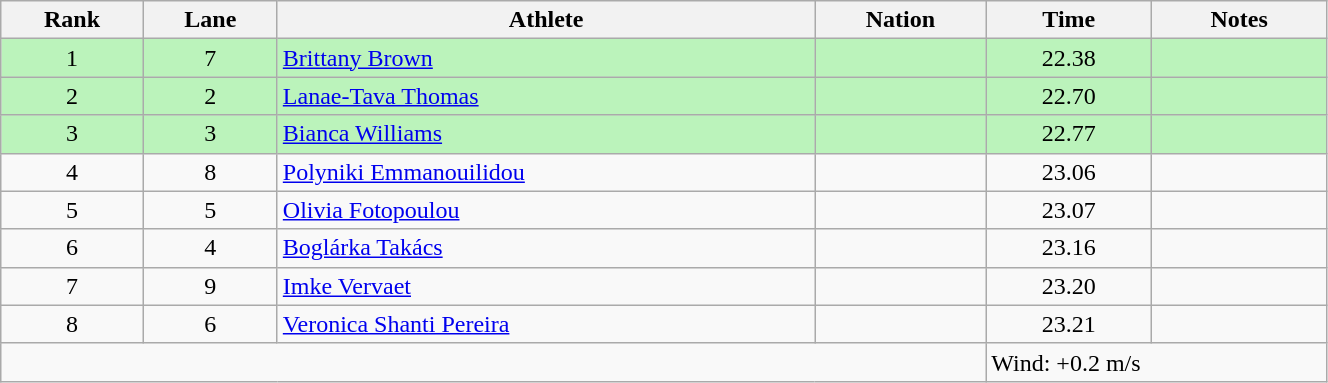<table class="wikitable sortable" style="text-align:center;width: 70%;">
<tr>
<th>Rank</th>
<th>Lane</th>
<th>Athlete</th>
<th>Nation</th>
<th>Time</th>
<th>Notes</th>
</tr>
<tr bgcolor=bbf3bb>
<td>1</td>
<td>7</td>
<td align=left><a href='#'>Brittany Brown</a></td>
<td align=left></td>
<td>22.38</td>
<td></td>
</tr>
<tr bgcolor=bbf3bb>
<td>2</td>
<td>2</td>
<td align=left><a href='#'>Lanae-Tava Thomas</a></td>
<td align=left></td>
<td>22.70</td>
<td></td>
</tr>
<tr bgcolor=bbf3bb>
<td>3</td>
<td>3</td>
<td align=left><a href='#'>Bianca Williams</a></td>
<td align=left></td>
<td>22.77</td>
<td></td>
</tr>
<tr>
<td>4</td>
<td>8</td>
<td align=left><a href='#'>Polyniki Emmanouilidou</a></td>
<td align=left></td>
<td>23.06</td>
<td></td>
</tr>
<tr>
<td>5</td>
<td>5</td>
<td align=left><a href='#'>Olivia Fotopoulou</a></td>
<td align=left></td>
<td>23.07</td>
<td></td>
</tr>
<tr>
<td>6</td>
<td>4</td>
<td align=left><a href='#'>Boglárka Takács</a></td>
<td align=left></td>
<td>23.16</td>
<td></td>
</tr>
<tr>
<td>7</td>
<td>9</td>
<td align=left><a href='#'>Imke Vervaet</a></td>
<td align=left></td>
<td>23.20</td>
<td></td>
</tr>
<tr>
<td>8</td>
<td>6</td>
<td align=left><a href='#'>Veronica Shanti Pereira</a></td>
<td align=left></td>
<td>23.21</td>
<td></td>
</tr>
<tr class="sortbottom">
<td colspan="4"></td>
<td colspan="2" style="text-align:left;">Wind: +0.2 m/s</td>
</tr>
</table>
